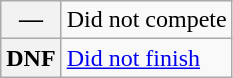<table class="wikitable">
<tr>
<th scope="row">—</th>
<td>Did not compete</td>
</tr>
<tr>
<th scope="row">DNF</th>
<td><a href='#'>Did not finish</a></td>
</tr>
</table>
